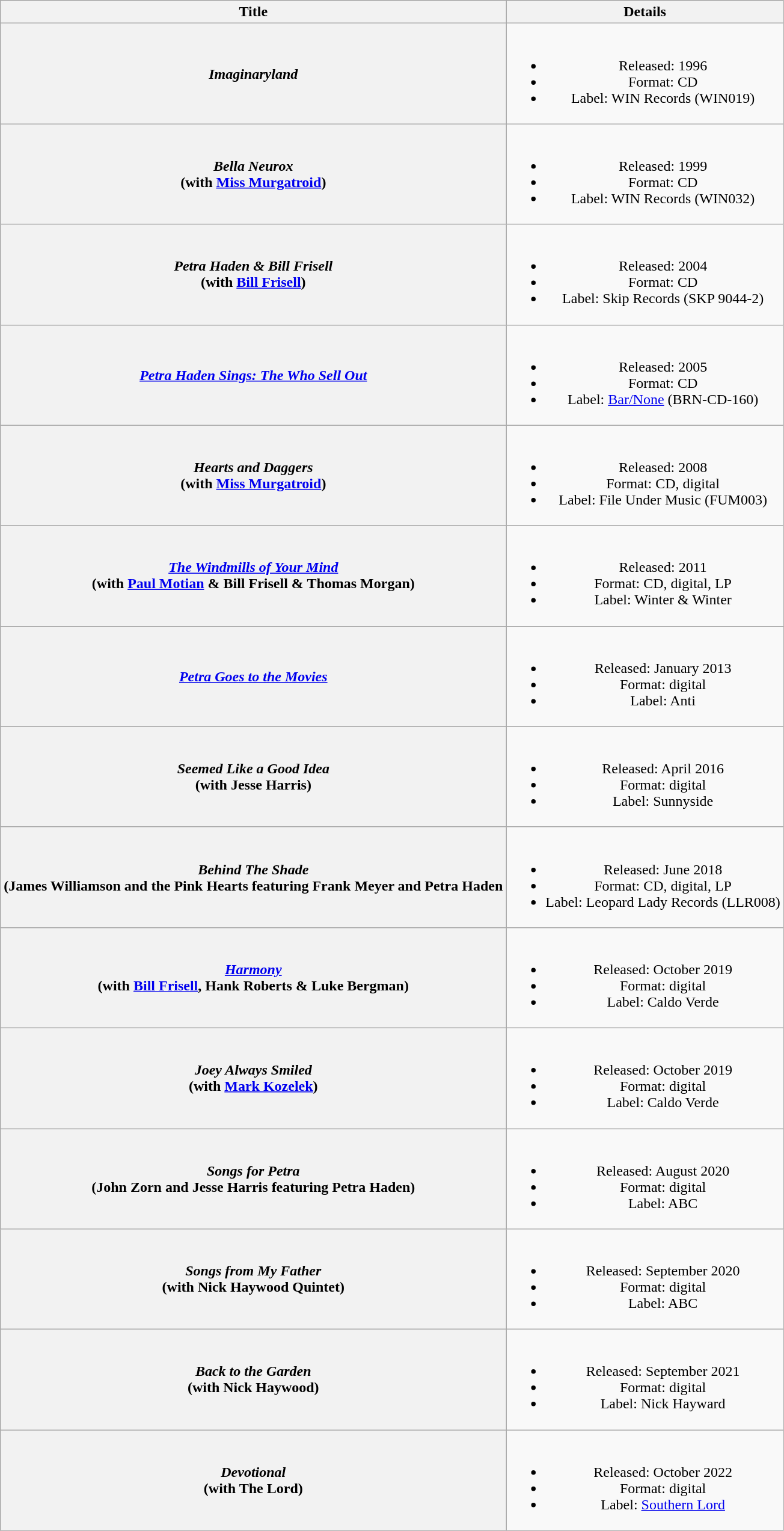<table class="wikitable plainrowheaders" style="text-align:center;" border="1">
<tr>
<th>Title</th>
<th>Details</th>
</tr>
<tr>
<th scope="row"><em>Imaginaryland</em></th>
<td><br><ul><li>Released: 1996</li><li>Format: CD</li><li>Label: WIN Records (WIN019)</li></ul></td>
</tr>
<tr>
<th scope="row"><em>Bella Neurox</em> <br> (with <a href='#'>Miss Murgatroid</a>)</th>
<td><br><ul><li>Released: 1999</li><li>Format: CD</li><li>Label: WIN Records (WIN032)</li></ul></td>
</tr>
<tr>
<th scope="row"><em>Petra Haden & Bill Frisell</em> <br> (with <a href='#'>Bill Frisell</a>)</th>
<td><br><ul><li>Released: 2004</li><li>Format: CD</li><li>Label: Skip Records (SKP 9044-2)</li></ul></td>
</tr>
<tr>
<th scope="row"><em><a href='#'>Petra Haden Sings: The Who Sell Out</a></em></th>
<td><br><ul><li>Released: 2005</li><li>Format: CD</li><li>Label: <a href='#'>Bar/None</a> (BRN-CD-160)</li></ul></td>
</tr>
<tr>
<th scope="row"><em>Hearts and Daggers</em> <br> (with <a href='#'>Miss Murgatroid</a>)</th>
<td><br><ul><li>Released: 2008</li><li>Format: CD, digital</li><li>Label: File Under Music (FUM003)</li></ul></td>
</tr>
<tr>
<th scope="row"><em><a href='#'>The Windmills of Your Mind</a></em> <br> (with <a href='#'>Paul Motian</a> & Bill Frisell & Thomas Morgan)</th>
<td><br><ul><li>Released: 2011</li><li>Format: CD, digital, LP</li><li>Label: Winter & Winter</li></ul></td>
</tr>
<tr>
</tr>
<tr>
<th scope="row"><em><a href='#'>Petra Goes to the Movies</a></em></th>
<td><br><ul><li>Released: January 2013</li><li>Format: digital</li><li>Label: Anti</li></ul></td>
</tr>
<tr>
<th scope="row"><em>Seemed Like a Good Idea</em> <br> (with Jesse Harris)</th>
<td><br><ul><li>Released: April 2016</li><li>Format: digital</li><li>Label: Sunnyside</li></ul></td>
</tr>
<tr>
<th scope="row"><em>Behind The Shade</em> <br> (James Williamson and the Pink Hearts featuring Frank Meyer and Petra Haden</th>
<td><br><ul><li>Released: June 2018</li><li>Format: CD, digital, LP</li><li>Label: Leopard Lady Records (LLR008)</li></ul></td>
</tr>
<tr>
<th scope="row"><em><a href='#'>Harmony</a></em> <br> (with <a href='#'>Bill Frisell</a>, Hank Roberts & Luke Bergman)</th>
<td><br><ul><li>Released: October 2019</li><li>Format: digital</li><li>Label: Caldo Verde</li></ul></td>
</tr>
<tr>
<th scope="row"><em>Joey Always Smiled</em> <br> (with <a href='#'>Mark Kozelek</a>)</th>
<td><br><ul><li>Released: October 2019</li><li>Format: digital</li><li>Label: Caldo Verde</li></ul></td>
</tr>
<tr>
<th scope="row"><em>Songs for Petra</em> <br> (John Zorn and Jesse Harris featuring Petra Haden)</th>
<td><br><ul><li>Released: August 2020</li><li>Format: digital</li><li>Label: ABC</li></ul></td>
</tr>
<tr>
<th scope="row"><em>Songs from My Father</em> <br> (with Nick Haywood Quintet)</th>
<td><br><ul><li>Released: September 2020</li><li>Format: digital</li><li>Label: ABC</li></ul></td>
</tr>
<tr>
<th scope="row"><em>Back to the Garden</em> <br> (with Nick Haywood)</th>
<td><br><ul><li>Released: September 2021</li><li>Format: digital</li><li>Label: Nick Hayward</li></ul></td>
</tr>
<tr>
<th scope="row"><em>Devotional</em> <br> (with The Lord)</th>
<td><br><ul><li>Released: October 2022</li><li>Format: digital</li><li>Label: <a href='#'>Southern Lord</a></li></ul></td>
</tr>
</table>
